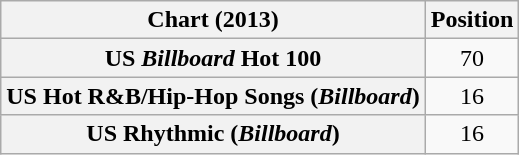<table class="wikitable sortable plainrowheaders" style="text-align:center">
<tr>
<th scope="col">Chart (2013)</th>
<th scope="col">Position</th>
</tr>
<tr>
<th scope="row">US <em>Billboard</em> Hot 100</th>
<td>70</td>
</tr>
<tr>
<th scope="row">US Hot R&B/Hip-Hop Songs (<em>Billboard</em>)</th>
<td>16</td>
</tr>
<tr>
<th scope="row">US Rhythmic (<em>Billboard</em>)</th>
<td>16</td>
</tr>
</table>
